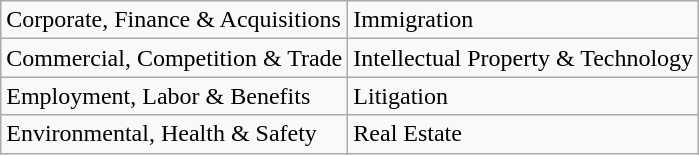<table class="wikitable">
<tr>
<td>Corporate, Finance & Acquisitions</td>
<td>Immigration</td>
</tr>
<tr>
<td>Commercial, Competition & Trade</td>
<td>Intellectual Property & Technology</td>
</tr>
<tr>
<td>Employment, Labor & Benefits</td>
<td>Litigation</td>
</tr>
<tr>
<td>Environmental, Health & Safety</td>
<td>Real Estate</td>
</tr>
</table>
